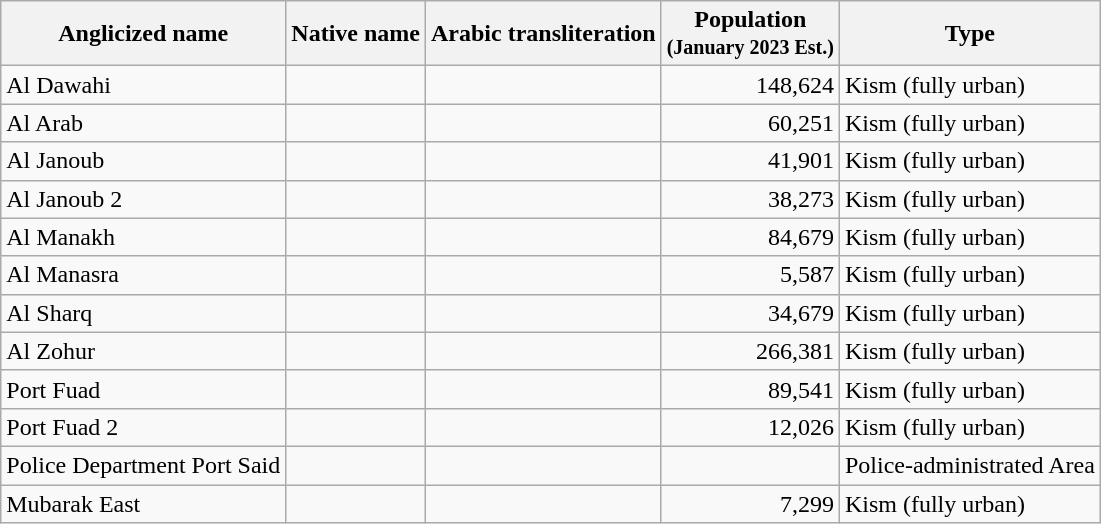<table class="sortable wikitable plainrowheaders">
<tr>
<th>Anglicized name</th>
<th>Native name</th>
<th>Arabic transliteration</th>
<th>Population<br><small>(January 2023 Est.)</small></th>
<th>Type</th>
</tr>
<tr>
<td>Al Dawahi</td>
<td style="text-align:right;"></td>
<td></td>
<td style="text-align:right;">148,624</td>
<td>Kism (fully urban)</td>
</tr>
<tr>
<td>Al Arab</td>
<td style="text-align:right;"></td>
<td></td>
<td style="text-align:right;">60,251</td>
<td>Kism (fully urban)</td>
</tr>
<tr>
<td>Al Janoub</td>
<td style="text-align:right;"></td>
<td></td>
<td style="text-align:right;">41,901</td>
<td>Kism (fully urban)</td>
</tr>
<tr>
<td>Al Janoub 2</td>
<td style="text-align:right;"></td>
<td></td>
<td style="text-align:right;">38,273</td>
<td>Kism (fully urban)</td>
</tr>
<tr>
<td>Al Manakh</td>
<td style="text-align:right;"></td>
<td></td>
<td style="text-align:right;">84,679</td>
<td>Kism (fully urban)</td>
</tr>
<tr>
<td>Al Manasra</td>
<td style="text-align:right;"></td>
<td></td>
<td style="text-align:right;">5,587</td>
<td>Kism (fully urban)</td>
</tr>
<tr>
<td>Al Sharq</td>
<td style="text-align:right;"></td>
<td></td>
<td style="text-align:right;">34,679</td>
<td>Kism (fully urban)</td>
</tr>
<tr>
<td>Al Zohur</td>
<td style="text-align:right;"></td>
<td></td>
<td style="text-align:right;">266,381</td>
<td>Kism (fully urban)</td>
</tr>
<tr>
<td>Port Fuad</td>
<td style="text-align:right;"></td>
<td></td>
<td style="text-align:right;">89,541</td>
<td>Kism (fully urban)</td>
</tr>
<tr>
<td>Port Fuad 2</td>
<td style="text-align:right;"></td>
<td></td>
<td style="text-align:right;">12,026</td>
<td>Kism (fully urban)</td>
</tr>
<tr>
<td>Police Department Port Said</td>
<td style="text-align:right;"></td>
<td></td>
<td></td>
<td>Police-administrated Area</td>
</tr>
<tr>
<td>Mubarak East</td>
<td style="text-align:right;"></td>
<td></td>
<td style="text-align:right;">7,299</td>
<td>Kism (fully urban)</td>
</tr>
</table>
